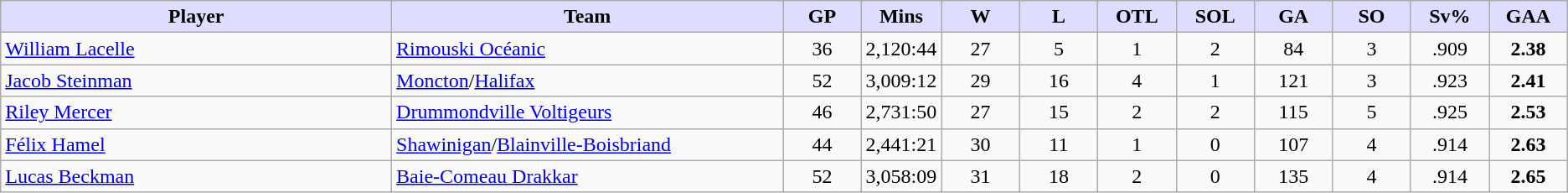<table class="wikitable" style="text-align:center">
<tr>
<th style="background:#ddf; width:25%;">Player</th>
<th style="background:#ddf; width:25%;">Team</th>
<th style="background:#ddf; width:5%;">GP</th>
<th style="background:#ddf; width:5%;">Mins</th>
<th style="background:#ddf; width:5%;">W</th>
<th style="background:#ddf; width:5%;">L</th>
<th style="background:#ddf; width:5%;">OTL</th>
<th style="background:#ddf; width:5%;">SOL</th>
<th style="background:#ddf; width:5%;">GA</th>
<th style="background:#ddf; width:5%;">SO</th>
<th style="background:#ddf; width:5%;">Sv%</th>
<th style="background:#ddf; width:5%;">GAA</th>
</tr>
<tr>
<td align=left><a href='#'>William Lacelle</a></td>
<td align=left><a href='#'>Rimouski Océanic</a></td>
<td>36</td>
<td>2,120:44</td>
<td>27</td>
<td>5</td>
<td>1</td>
<td>2</td>
<td>84</td>
<td>3</td>
<td>.909</td>
<td><strong>2.38</strong></td>
</tr>
<tr>
<td align=left><a href='#'>Jacob Steinman</a></td>
<td align=left><a href='#'>Moncton</a>/<a href='#'>Halifax</a></td>
<td>52</td>
<td>3,009:12</td>
<td>29</td>
<td>16</td>
<td>4</td>
<td>1</td>
<td>121</td>
<td>3</td>
<td>.923</td>
<td><strong>2.41</strong></td>
</tr>
<tr>
<td align=left><a href='#'>Riley Mercer</a></td>
<td align=left><a href='#'>Drummondville Voltigeurs</a></td>
<td>46</td>
<td>2,731:50</td>
<td>27</td>
<td>15</td>
<td>2</td>
<td>2</td>
<td>115</td>
<td>5</td>
<td>.925</td>
<td><strong>2.53</strong></td>
</tr>
<tr>
<td align=left><a href='#'>Félix Hamel</a></td>
<td align=left><a href='#'>Shawinigan</a>/<a href='#'>Blainville-Boisbriand</a></td>
<td>44</td>
<td>2,441:21</td>
<td>30</td>
<td>11</td>
<td>1</td>
<td>0</td>
<td>107</td>
<td>4</td>
<td>.914</td>
<td><strong>2.63</strong></td>
</tr>
<tr>
<td align=left><a href='#'>Lucas Beckman</a></td>
<td align=left><a href='#'>Baie-Comeau Drakkar</a></td>
<td>52</td>
<td>3,058:09</td>
<td>31</td>
<td>18</td>
<td>2</td>
<td>0</td>
<td>135</td>
<td>4</td>
<td>.914</td>
<td><strong>2.65</strong></td>
</tr>
</table>
